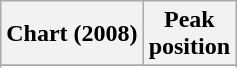<table class="wikitable sortable plainrowheaders" style="text-align:center">
<tr>
<th scope="col">Chart (2008)</th>
<th scope="col">Peak<br>position</th>
</tr>
<tr>
</tr>
<tr>
</tr>
<tr>
</tr>
<tr>
</tr>
</table>
